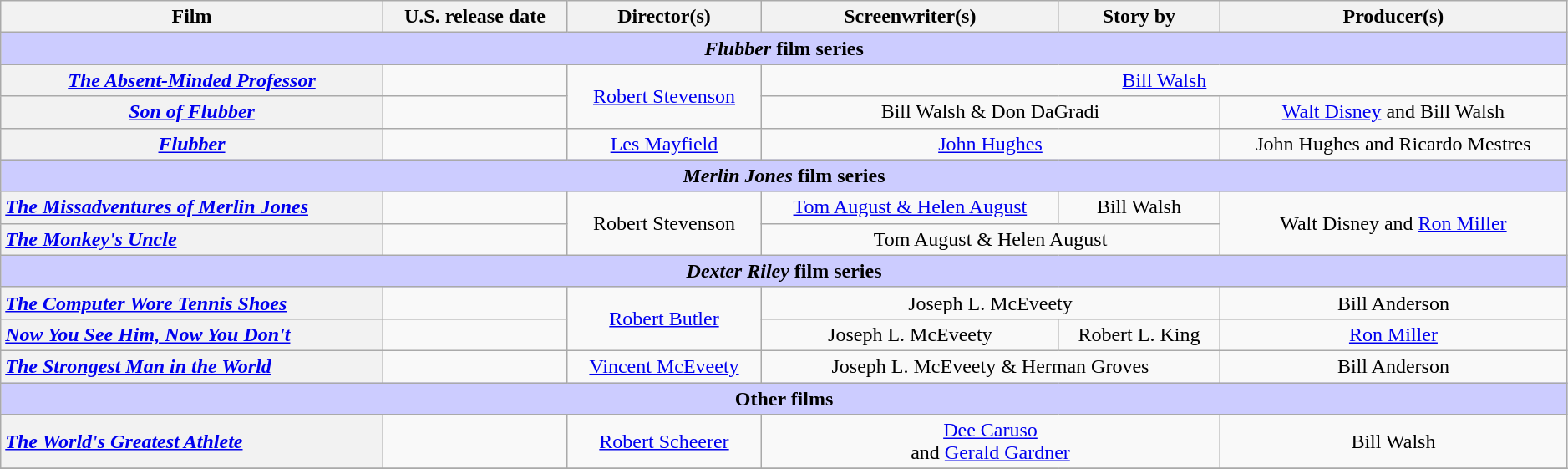<table class="wikitable plainrowheaders" style="text-align:center; width:99%">
<tr>
<th scope="col">Film</th>
<th scope="col">U.S. release date</th>
<th scope="col">Director(s)</th>
<th scope="col">Screenwriter(s)</th>
<th scope="col">Story by</th>
<th scope="col">Producer(s)</th>
</tr>
<tr>
<th colspan="6" style="background-color:#ccccff;"><em>Flubber</em> film series</th>
</tr>
<tr>
<th scope="row"><em><a href='#'>The Absent-Minded Professor</a></em></th>
<td></td>
<td rowspan="2"><a href='#'>Robert Stevenson</a></td>
<td colspan="3"><a href='#'>Bill Walsh</a></td>
</tr>
<tr>
<th scope="row"><em><a href='#'>Son of Flubber</a></em></th>
<td></td>
<td colspan="2">Bill Walsh & Don DaGradi</td>
<td><a href='#'>Walt Disney</a> and Bill Walsh</td>
</tr>
<tr>
<th scope="row"><em><a href='#'>Flubber</a></em></th>
<td></td>
<td><a href='#'>Les Mayfield</a></td>
<td colspan="2"><a href='#'>John Hughes</a></td>
<td>John Hughes and Ricardo Mestres</td>
</tr>
<tr>
<th colspan="6" style="background-color:#ccccff;"><em>Merlin Jones</em> film series</th>
</tr>
<tr>
<th scope="row" style="text-align:left"><em><a href='#'>The Missadventures of Merlin Jones</a></em></th>
<td style="text-align:center"></td>
<td rowspan="2">Robert Stevenson</td>
<td><a href='#'>Tom August & Helen August</a></td>
<td>Bill Walsh</td>
<td rowspan="2">Walt Disney and <a href='#'>Ron Miller</a></td>
</tr>
<tr>
<th scope="row" style="text-align:left"><em><a href='#'>The Monkey's Uncle</a></em></th>
<td style="text-align:center"></td>
<td colspan="2">Tom August & Helen August</td>
</tr>
<tr>
<th colspan="6" style="background-color:#ccccff;"><em>Dexter Riley</em> film series</th>
</tr>
<tr>
<th scope="row" style="text-align:left"><em><a href='#'>The Computer Wore Tennis Shoes</a></em></th>
<td style="text-align:center"></td>
<td rowspan="2"><a href='#'>Robert Butler</a></td>
<td colspan="2">Joseph L. McEveety</td>
<td>Bill Anderson</td>
</tr>
<tr>
<th scope="row" style="text-align:left"><em><a href='#'>Now You See Him, Now You Don't</a></em></th>
<td style="text-align:center"></td>
<td>Joseph L. McEveety</td>
<td>Robert L. King</td>
<td><a href='#'>Ron Miller</a></td>
</tr>
<tr>
<th scope="row" style="text-align:left"><em><a href='#'>The Strongest Man in the World</a></em></th>
<td style="text-align:center"></td>
<td><a href='#'>Vincent McEveety</a></td>
<td colspan="2">Joseph L. McEveety & Herman Groves</td>
<td>Bill Anderson</td>
</tr>
<tr>
<th colspan="6" style="background-color:#ccccff;">Other films</th>
</tr>
<tr>
<th scope="row" style="text-align:left"><em><a href='#'>The World's Greatest Athlete</a></em></th>
<td style="text-align:center"></td>
<td><a href='#'>Robert Scheerer</a></td>
<td colspan="2"><a href='#'>Dee Caruso</a> <br>and <a href='#'>Gerald Gardner</a></td>
<td>Bill Walsh</td>
</tr>
<tr>
</tr>
</table>
